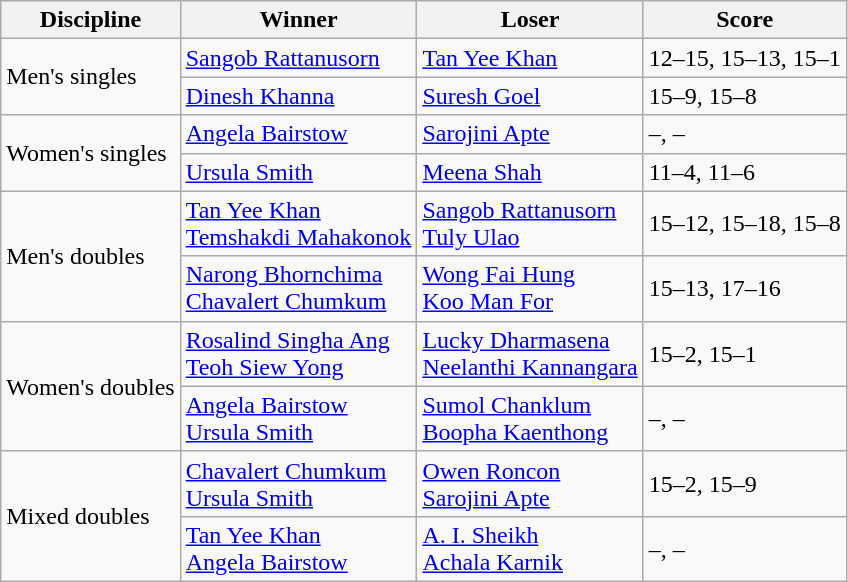<table class="wikitable">
<tr>
<th>Discipline</th>
<th>Winner</th>
<th>Loser</th>
<th>Score</th>
</tr>
<tr>
<td rowspan=2>Men's singles</td>
<td> <a href='#'>Sangob Rattanusorn</a></td>
<td> <a href='#'>Tan Yee Khan</a></td>
<td>12–15, 15–13, 15–1</td>
</tr>
<tr>
<td> <a href='#'>Dinesh Khanna</a></td>
<td> <a href='#'>Suresh Goel</a></td>
<td>15–9, 15–8</td>
</tr>
<tr>
<td rowspan=2>Women's singles</td>
<td> <a href='#'>Angela Bairstow</a></td>
<td> <a href='#'>Sarojini Apte</a></td>
<td>–, –</td>
</tr>
<tr>
<td> <a href='#'>Ursula Smith</a></td>
<td> <a href='#'>Meena Shah</a></td>
<td>11–4, 11–6</td>
</tr>
<tr>
<td rowspan=2>Men's doubles</td>
<td> <a href='#'>Tan Yee Khan</a><br>  <a href='#'>Temshakdi Mahakonok</a></td>
<td> <a href='#'>Sangob Rattanusorn</a><br> <a href='#'>Tuly Ulao</a></td>
<td>15–12, 15–18, 15–8</td>
</tr>
<tr>
<td> <a href='#'>Narong Bhornchima</a><br>  <a href='#'>Chavalert Chumkum</a></td>
<td> <a href='#'>Wong Fai Hung</a><br>  <a href='#'>Koo Man For</a></td>
<td>15–13, 17–16</td>
</tr>
<tr>
<td rowspan=2>Women's doubles</td>
<td> <a href='#'>Rosalind Singha Ang</a><br>  <a href='#'>Teoh Siew Yong</a></td>
<td> <a href='#'>Lucky Dharmasena</a><br>  <a href='#'>Neelanthi Kannangara</a></td>
<td>15–2, 15–1</td>
</tr>
<tr>
<td> <a href='#'>Angela Bairstow</a><br>  <a href='#'>Ursula Smith</a></td>
<td> <a href='#'>Sumol Chanklum</a><br>  <a href='#'>Boopha Kaenthong</a></td>
<td>–, –</td>
</tr>
<tr>
<td rowspan=2>Mixed doubles</td>
<td> <a href='#'>Chavalert Chumkum</a><br>  <a href='#'>Ursula Smith</a></td>
<td> <a href='#'>Owen Roncon</a><br>  <a href='#'>Sarojini Apte</a></td>
<td>15–2, 15–9</td>
</tr>
<tr>
<td> <a href='#'>Tan Yee Khan</a><br>  <a href='#'>Angela Bairstow</a></td>
<td> <a href='#'>A. I. Sheikh</a><br>  <a href='#'>Achala Karnik</a></td>
<td>–, –</td>
</tr>
</table>
